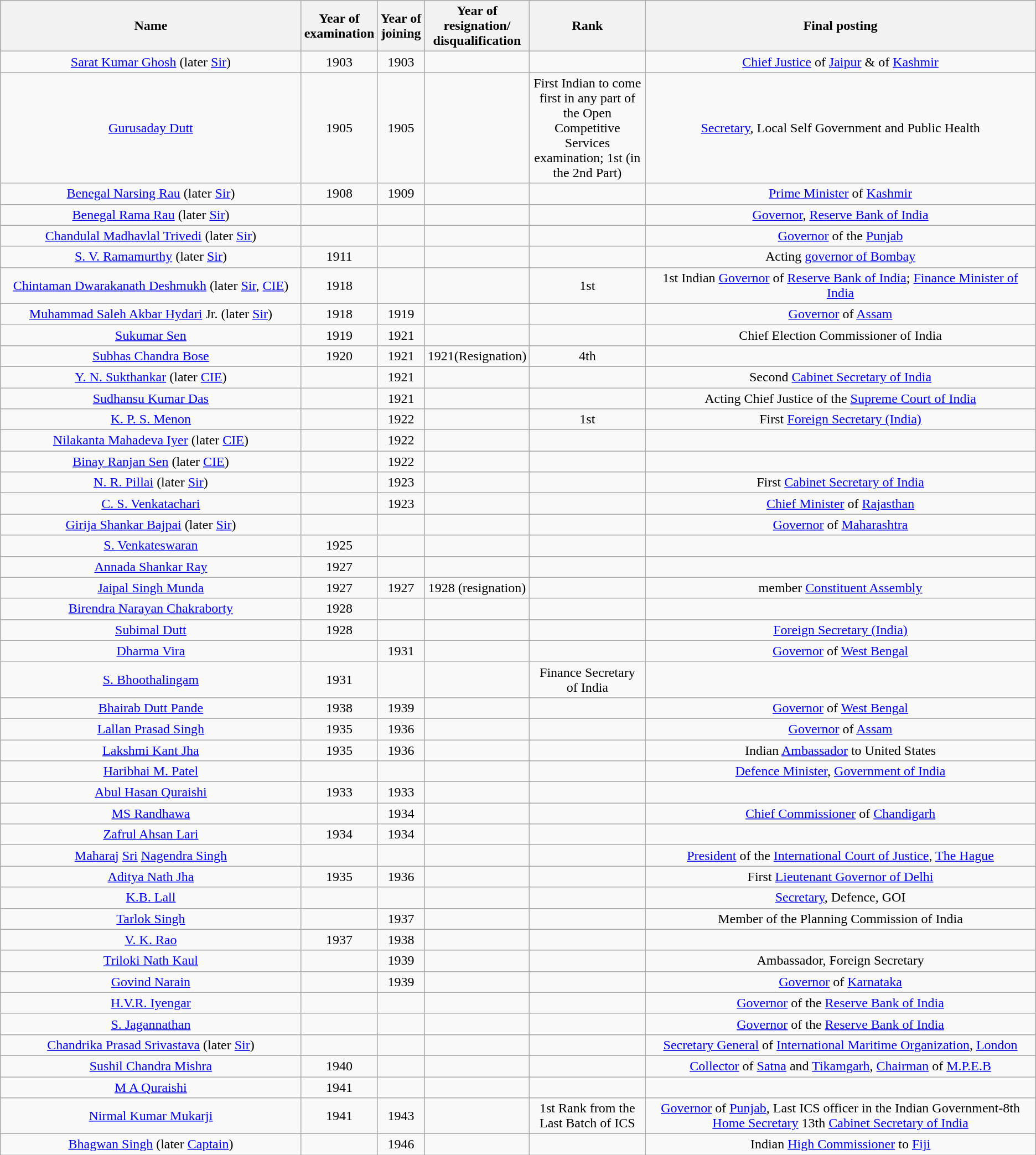<table class="wikitable sortable" style="text-align:center">
<tr style="background:#cccccc">
<th scope="col" style="width: 450px;">Name</th>
<th scope="col" style="width: 50px;">Year of examination</th>
<th scope="col" style="width: 50px;">Year of joining</th>
<th scope="col" style="width: 50px;">Year of resignation/ disqualification</th>
<th scope="col" style="width: 150px;">Rank</th>
<th scope="col" style="width: 600px;">Final posting</th>
</tr>
<tr>
<td><a href='#'>Sarat Kumar Ghosh</a> (later <a href='#'>Sir</a>)</td>
<td>1903</td>
<td>1903</td>
<td></td>
<td></td>
<td><a href='#'>Chief Justice</a> of <a href='#'>Jaipur</a> & of <a href='#'>Kashmir</a></td>
</tr>
<tr>
<td><a href='#'>Gurusaday Dutt</a></td>
<td>1905</td>
<td>1905</td>
<td></td>
<td>First Indian to come first in any part of the Open Competitive Services examination; 1st (in the 2nd Part)</td>
<td><a href='#'>Secretary</a>, Local Self Government and Public Health</td>
</tr>
<tr>
<td><a href='#'>Benegal Narsing Rau</a> (later <a href='#'>Sir</a>)</td>
<td>1908</td>
<td>1909</td>
<td></td>
<td></td>
<td><a href='#'>Prime Minister</a> of <a href='#'>Kashmir</a></td>
</tr>
<tr>
<td><a href='#'>Benegal Rama Rau</a> (later <a href='#'>Sir</a>)</td>
<td></td>
<td></td>
<td></td>
<td></td>
<td><a href='#'>Governor</a>, <a href='#'>Reserve Bank of India</a></td>
</tr>
<tr>
<td><a href='#'>Chandulal Madhavlal Trivedi</a> (later <a href='#'>Sir</a>)</td>
<td></td>
<td></td>
<td></td>
<td></td>
<td><a href='#'>Governor</a> of the <a href='#'>Punjab</a></td>
</tr>
<tr>
<td><a href='#'>S. V. Ramamurthy</a> (later <a href='#'>Sir</a>)</td>
<td>1911</td>
<td></td>
<td></td>
<td></td>
<td>Acting <a href='#'>governor of Bombay</a></td>
</tr>
<tr>
<td><a href='#'>Chintaman Dwarakanath Deshmukh</a> (later <a href='#'>Sir</a>, <a href='#'>CIE</a>)</td>
<td>1918</td>
<td></td>
<td></td>
<td>1st</td>
<td>1st Indian <a href='#'>Governor</a> of <a href='#'>Reserve Bank of India</a>; <a href='#'>Finance Minister of India</a></td>
</tr>
<tr>
<td><a href='#'>Muhammad Saleh Akbar Hydari</a> Jr. (later <a href='#'>Sir</a>)</td>
<td>1918</td>
<td>1919</td>
<td></td>
<td></td>
<td><a href='#'>Governor</a> of <a href='#'>Assam</a></td>
</tr>
<tr>
<td><a href='#'>Sukumar Sen</a></td>
<td>1919</td>
<td>1921</td>
<td></td>
<td></td>
<td>Chief Election Commissioner of India</td>
</tr>
<tr>
<td><a href='#'>Subhas Chandra Bose</a></td>
<td>1920</td>
<td>1921</td>
<td>1921(Resignation)</td>
<td>4th</td>
<td></td>
</tr>
<tr>
<td><a href='#'>Y. N. Sukthankar</a> (later <a href='#'>CIE</a>)</td>
<td></td>
<td>1921</td>
<td></td>
<td></td>
<td>Second <a href='#'>Cabinet Secretary of India</a></td>
</tr>
<tr>
<td><a href='#'>Sudhansu Kumar Das</a></td>
<td></td>
<td>1921</td>
<td></td>
<td></td>
<td>Acting Chief Justice of the <a href='#'>Supreme Court of India</a></td>
</tr>
<tr>
<td><a href='#'>K. P. S. Menon</a></td>
<td></td>
<td>1922</td>
<td></td>
<td>1st</td>
<td>First <a href='#'>Foreign Secretary (India)</a></td>
</tr>
<tr>
<td><a href='#'>Nilakanta Mahadeva Iyer</a> (later <a href='#'>CIE</a>)</td>
<td></td>
<td>1922</td>
<td></td>
<td></td>
<td></td>
</tr>
<tr>
<td><a href='#'>Binay Ranjan Sen</a> (later <a href='#'>CIE</a>)</td>
<td></td>
<td>1922</td>
<td></td>
<td></td>
<td></td>
</tr>
<tr>
<td><a href='#'>N. R. Pillai</a> (later <a href='#'>Sir</a>)</td>
<td></td>
<td>1923</td>
<td></td>
<td></td>
<td>First <a href='#'>Cabinet Secretary of India</a></td>
</tr>
<tr>
<td><a href='#'>C. S. Venkatachari</a></td>
<td></td>
<td>1923</td>
<td></td>
<td></td>
<td><a href='#'>Chief Minister</a> of <a href='#'>Rajasthan</a></td>
</tr>
<tr>
<td><a href='#'>Girija Shankar Bajpai</a> (later <a href='#'>Sir</a>)</td>
<td></td>
<td></td>
<td></td>
<td></td>
<td><a href='#'>Governor</a> of <a href='#'>Maharashtra</a></td>
</tr>
<tr>
<td><a href='#'>S. Venkateswaran</a></td>
<td>1925</td>
<td></td>
<td></td>
<td></td>
<td></td>
</tr>
<tr>
<td><a href='#'>Annada Shankar Ray</a></td>
<td>1927</td>
<td></td>
<td></td>
<td></td>
<td></td>
</tr>
<tr>
<td><a href='#'>Jaipal Singh Munda</a></td>
<td>1927</td>
<td>1927</td>
<td>1928 (resignation)</td>
<td></td>
<td>member <a href='#'>Constituent Assembly</a></td>
</tr>
<tr>
<td><a href='#'>Birendra Narayan Chakraborty</a></td>
<td>1928</td>
<td></td>
<td></td>
<td></td>
<td></td>
</tr>
<tr>
<td><a href='#'>Subimal Dutt</a></td>
<td>1928</td>
<td></td>
<td></td>
<td></td>
<td><a href='#'>Foreign Secretary (India)</a></td>
</tr>
<tr>
<td><a href='#'>Dharma Vira</a></td>
<td></td>
<td>1931</td>
<td></td>
<td></td>
<td><a href='#'>Governor</a> of <a href='#'>West Bengal</a></td>
</tr>
<tr>
<td><a href='#'>S. Bhoothalingam</a></td>
<td>1931</td>
<td></td>
<td></td>
<td>Finance Secretary of India</td>
</tr>
<tr>
<td><a href='#'>Bhairab Dutt Pande</a></td>
<td>1938</td>
<td>1939</td>
<td></td>
<td></td>
<td><a href='#'>Governor</a> of <a href='#'>West Bengal</a></td>
</tr>
<tr>
<td><a href='#'>Lallan Prasad Singh</a></td>
<td>1935</td>
<td>1936</td>
<td></td>
<td></td>
<td><a href='#'>Governor</a> of <a href='#'>Assam</a></td>
</tr>
<tr>
<td><a href='#'>Lakshmi Kant Jha</a></td>
<td>1935</td>
<td>1936</td>
<td></td>
<td></td>
<td>Indian <a href='#'>Ambassador</a> to United States</td>
</tr>
<tr>
<td><a href='#'>Haribhai M. Patel</a></td>
<td></td>
<td></td>
<td></td>
<td></td>
<td><a href='#'>Defence Minister</a>, <a href='#'>Government of India</a></td>
</tr>
<tr>
<td><a href='#'>Abul Hasan Quraishi</a></td>
<td>1933</td>
<td>1933</td>
<td></td>
<td></td>
</tr>
<tr>
<td><a href='#'>MS Randhawa</a></td>
<td></td>
<td>1934</td>
<td></td>
<td></td>
<td><a href='#'>Chief Commissioner</a> of <a href='#'>Chandigarh</a></td>
</tr>
<tr>
<td><a href='#'>Zafrul Ahsan Lari</a></td>
<td>1934</td>
<td>1934</td>
<td></td>
<td></td>
</tr>
<tr>
<td><a href='#'>Maharaj</a> <a href='#'>Sri</a> <a href='#'>Nagendra Singh</a></td>
<td></td>
<td></td>
<td></td>
<td></td>
<td><a href='#'>President</a> of the <a href='#'>International Court of Justice</a>, <a href='#'>The Hague</a></td>
</tr>
<tr>
<td><a href='#'>Aditya Nath Jha</a></td>
<td>1935</td>
<td>1936</td>
<td></td>
<td></td>
<td>First <a href='#'>Lieutenant Governor of Delhi</a></td>
</tr>
<tr>
<td><a href='#'>K.B. Lall</a></td>
<td></td>
<td></td>
<td></td>
<td></td>
<td><a href='#'>Secretary</a>, Defence, GOI</td>
</tr>
<tr>
<td><a href='#'>Tarlok Singh</a></td>
<td></td>
<td>1937</td>
<td></td>
<td></td>
<td>Member of the Planning Commission of India</td>
</tr>
<tr>
<td><a href='#'>V. K. Rao</a></td>
<td>1937</td>
<td>1938</td>
<td></td>
<td></td>
<td></td>
</tr>
<tr>
<td><a href='#'>Triloki Nath Kaul</a></td>
<td></td>
<td>1939</td>
<td></td>
<td></td>
<td>Ambassador, Foreign Secretary</td>
</tr>
<tr>
<td><a href='#'>Govind Narain</a></td>
<td></td>
<td>1939</td>
<td></td>
<td></td>
<td><a href='#'>Governor</a> of <a href='#'>Karnataka</a></td>
</tr>
<tr>
<td><a href='#'>H.V.R. Iyengar</a></td>
<td></td>
<td></td>
<td></td>
<td></td>
<td><a href='#'>Governor</a> of the <a href='#'>Reserve Bank of India</a></td>
</tr>
<tr>
<td><a href='#'>S. Jagannathan</a></td>
<td></td>
<td></td>
<td></td>
<td></td>
<td><a href='#'>Governor</a> of the <a href='#'>Reserve Bank of India</a></td>
</tr>
<tr>
<td><a href='#'>Chandrika Prasad Srivastava</a> (later <a href='#'>Sir</a>)</td>
<td></td>
<td></td>
<td></td>
<td></td>
<td><a href='#'>Secretary General</a> of <a href='#'>International Maritime Organization</a>, <a href='#'>London</a></td>
</tr>
<tr>
<td><a href='#'>Sushil Chandra Mishra</a></td>
<td>1940</td>
<td></td>
<td></td>
<td></td>
<td><a href='#'>Collector</a> of <a href='#'>Satna</a> and <a href='#'>Tikamgarh</a>, <a href='#'>Chairman</a> of <a href='#'>M.P.E.B</a></td>
</tr>
<tr>
<td><a href='#'>M A Quraishi</a></td>
<td>1941</td>
<td></td>
<td></td>
<td></td>
</tr>
<tr>
<td><a href='#'>Nirmal Kumar Mukarji</a></td>
<td>1941</td>
<td>1943</td>
<td></td>
<td>1st Rank from the Last Batch of ICS</td>
<td><a href='#'>Governor</a> of <a href='#'>Punjab</a>, Last ICS officer in the Indian Government-8th <a href='#'>Home Secretary</a> 13th <a href='#'>Cabinet Secretary of India</a></td>
</tr>
<tr>
<td><a href='#'>Bhagwan Singh</a> (later <a href='#'>Captain</a>)</td>
<td></td>
<td>1946</td>
<td></td>
<td></td>
<td>Indian <a href='#'>High Commissioner</a> to <a href='#'>Fiji</a></td>
</tr>
</table>
